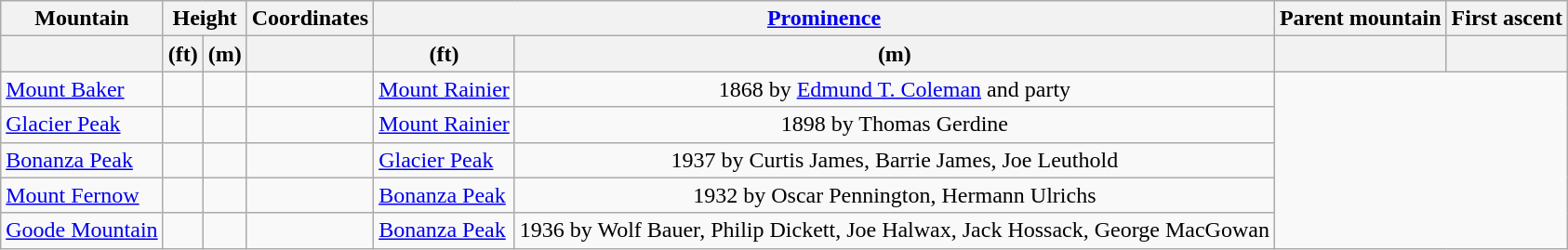<table class="wikitable">
<tr>
<th>Mountain</th>
<th colspan=2>Height</th>
<th>Coordinates</th>
<th colspan=2><a href='#'>Prominence</a></th>
<th>Parent mountain</th>
<th>First ascent</th>
</tr>
<tr>
<th></th>
<th>(ft)</th>
<th>(m)</th>
<th></th>
<th>(ft)</th>
<th>(m)</th>
<th></th>
<th></th>
</tr>
<tr>
<td><a href='#'>Mount Baker</a></td>
<td></td>
<td></td>
<td></td>
<td><a href='#'>Mount Rainier</a></td>
<td align="center">1868 by <a href='#'>Edmund T. Coleman</a> and party</td>
</tr>
<tr>
<td><a href='#'>Glacier Peak</a></td>
<td></td>
<td></td>
<td></td>
<td><a href='#'>Mount Rainier</a></td>
<td align="center">1898 by Thomas Gerdine</td>
</tr>
<tr>
<td><a href='#'>Bonanza Peak</a></td>
<td></td>
<td></td>
<td></td>
<td><a href='#'>Glacier Peak</a></td>
<td align="center">1937 by Curtis James, Barrie James, Joe Leuthold</td>
</tr>
<tr>
<td><a href='#'>Mount Fernow</a></td>
<td></td>
<td></td>
<td></td>
<td><a href='#'>Bonanza Peak</a></td>
<td align="center">1932 by Oscar Pennington, Hermann Ulrichs</td>
</tr>
<tr>
<td><a href='#'>Goode Mountain</a></td>
<td></td>
<td></td>
<td></td>
<td><a href='#'>Bonanza Peak</a></td>
<td align="center">1936 by Wolf Bauer, Philip Dickett, Joe Halwax, Jack Hossack, George MacGowan</td>
</tr>
</table>
